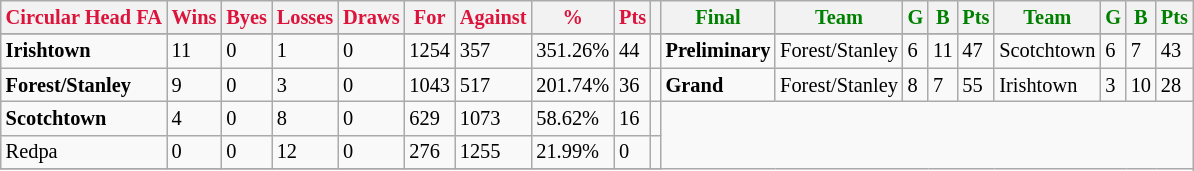<table style="font-size: 85%; text-align: left;" class="wikitable">
<tr>
<th style="color:crimson">Circular Head FA</th>
<th style="color:crimson">Wins</th>
<th style="color:crimson">Byes</th>
<th style="color:crimson">Losses</th>
<th style="color:crimson">Draws</th>
<th style="color:crimson">For</th>
<th style="color:crimson">Against</th>
<th style="color:crimson">%</th>
<th style="color:crimson">Pts</th>
<th></th>
<th style="color:green">Final</th>
<th style="color:green">Team</th>
<th style="color:green">G</th>
<th style="color:green">B</th>
<th style="color:green">Pts</th>
<th style="color:green">Team</th>
<th style="color:green">G</th>
<th style="color:green">B</th>
<th style="color:green">Pts</th>
</tr>
<tr>
</tr>
<tr>
</tr>
<tr>
<td><strong>	Irishtown	</strong></td>
<td>11</td>
<td>0</td>
<td>1</td>
<td>0</td>
<td>1254</td>
<td>357</td>
<td>351.26%</td>
<td>44</td>
<td></td>
<td><strong>Preliminary</strong></td>
<td>Forest/Stanley</td>
<td>6</td>
<td>11</td>
<td>47</td>
<td>Scotchtown</td>
<td>6</td>
<td>7</td>
<td>43</td>
</tr>
<tr>
<td><strong>	Forest/Stanley	</strong></td>
<td>9</td>
<td>0</td>
<td>3</td>
<td>0</td>
<td>1043</td>
<td>517</td>
<td>201.74%</td>
<td>36</td>
<td></td>
<td><strong>Grand</strong></td>
<td>Forest/Stanley</td>
<td>8</td>
<td>7</td>
<td>55</td>
<td>Irishtown</td>
<td>3</td>
<td>10</td>
<td>28</td>
</tr>
<tr>
<td><strong>	Scotchtown	</strong></td>
<td>4</td>
<td>0</td>
<td>8</td>
<td>0</td>
<td>629</td>
<td>1073</td>
<td>58.62%</td>
<td>16</td>
<td></td>
</tr>
<tr>
<td>Redpa</td>
<td>0</td>
<td>0</td>
<td>12</td>
<td>0</td>
<td>276</td>
<td>1255</td>
<td>21.99%</td>
<td>0</td>
<td></td>
</tr>
<tr>
</tr>
</table>
